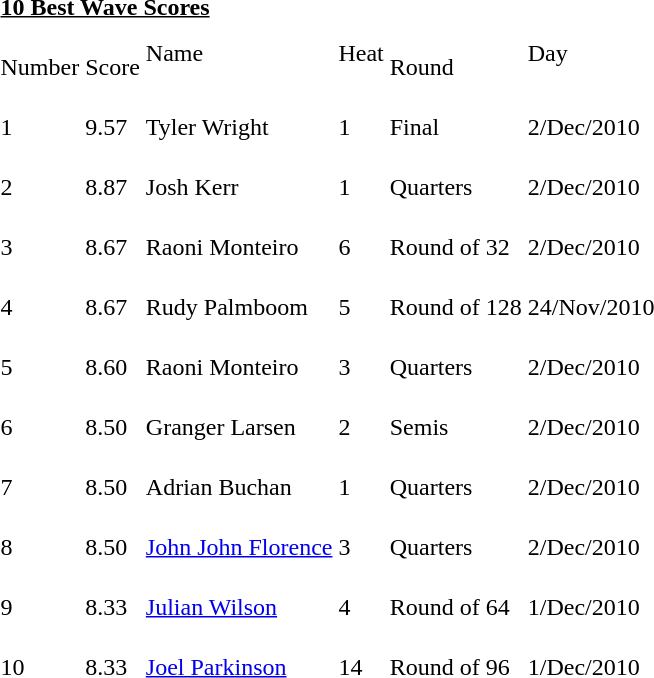<table class="MsoNormalTable">
<tr>
<td colspan="6"><br><strong><u>10  Best Wave Scores</u></strong></td>
</tr>
<tr>
<td><br>Number</td>
<td><br>Score</td>
<td>Name</td>
<td>Heat</td>
<td><br>Round</td>
<td>Day</td>
</tr>
<tr>
<td><br>1</td>
<td><br>9.57</td>
<td><br>Tyler  Wright</td>
<td><br>1</td>
<td><br>Final</td>
<td><br>2/Dec/2010</td>
</tr>
<tr>
<td><br>2</td>
<td><br>8.87</td>
<td><br>Josh  Kerr</td>
<td><br>1</td>
<td><br>Quarters</td>
<td><br>2/Dec/2010</td>
</tr>
<tr>
<td><br>3</td>
<td><br>8.67</td>
<td><br>Raoni  Monteiro</td>
<td><br>6</td>
<td><br>Round  of 32</td>
<td><br>2/Dec/2010</td>
</tr>
<tr>
<td><br>4</td>
<td><br>8.67</td>
<td><br>Rudy  Palmboom</td>
<td><br>5</td>
<td><br>Round  of 128</td>
<td><br>24/Nov/2010</td>
</tr>
<tr>
<td><br>5</td>
<td><br>8.60</td>
<td><br>Raoni  Monteiro</td>
<td><br>3</td>
<td><br>Quarters</td>
<td><br>2/Dec/2010</td>
</tr>
<tr>
<td><br>6</td>
<td><br>8.50</td>
<td><br>Granger  Larsen</td>
<td><br>2</td>
<td><br>Semis</td>
<td><br>2/Dec/2010</td>
</tr>
<tr>
<td><br>7</td>
<td><br>8.50</td>
<td><br>Adrian  Buchan</td>
<td><br>1</td>
<td><br>Quarters</td>
<td><br>2/Dec/2010</td>
</tr>
<tr>
<td><br>8</td>
<td><br>8.50</td>
<td><br><a href='#'>John John Florence</a></td>
<td><br>3</td>
<td><br>Quarters</td>
<td><br>2/Dec/2010</td>
</tr>
<tr>
<td><br>9</td>
<td><br>8.33</td>
<td><br><a href='#'>Julian Wilson</a></td>
<td><br>4</td>
<td><br>Round  of 64</td>
<td><br>1/Dec/2010</td>
</tr>
<tr>
<td><br>10</td>
<td><br>8.33</td>
<td><br><a href='#'>Joel Parkinson</a></td>
<td><br>14</td>
<td><br>Round  of 96</td>
<td><br>1/Dec/2010</td>
</tr>
</table>
